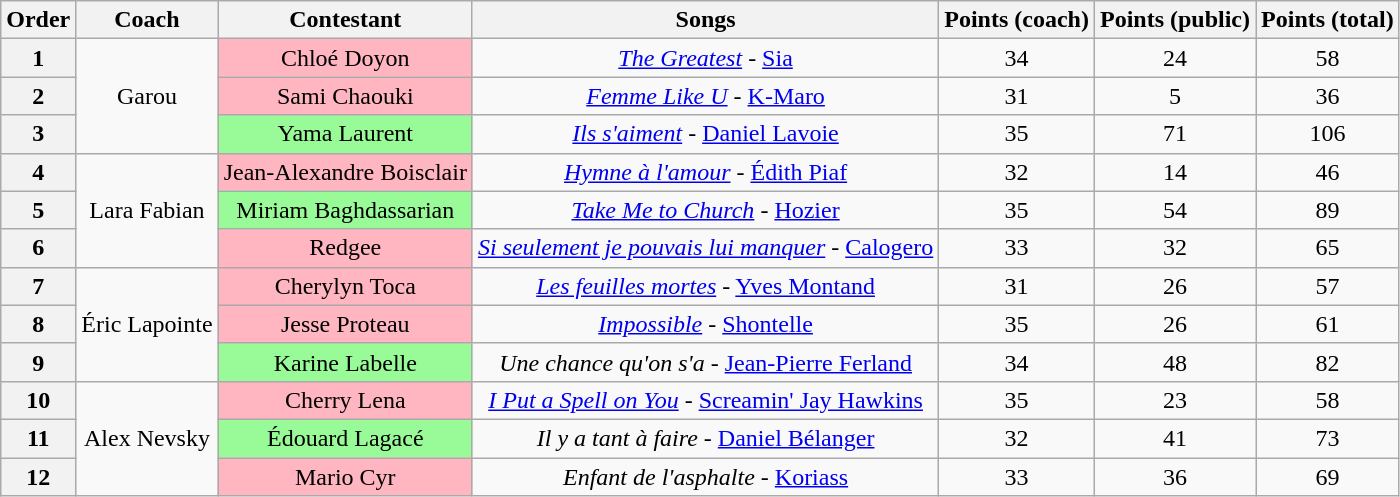<table class="wikitable sortable" style="text-align: center; width: 40 %;">
<tr>
<th>Order</th>
<th>Coach</th>
<th>Contestant</th>
<th>Songs</th>
<th><strong>Points (coach)</strong></th>
<th>Points (public)</th>
<th>Points (total)</th>
</tr>
<tr>
<th><strong>1</strong></th>
<td rowspan="3">Garou</td>
<td style="background:lightpink">Chloé Doyon</td>
<td><em><a href='#'>The Greatest</a></em> - <a href='#'>Sia</a></td>
<td>34</td>
<td>24</td>
<td>58</td>
</tr>
<tr>
<th>2</th>
<td style="background:lightpink">Sami Chaouki</td>
<td><em><a href='#'>Femme Like U</a></em> - <a href='#'>K-Maro</a></td>
<td>31</td>
<td>5</td>
<td>36</td>
</tr>
<tr>
<th>3</th>
<td style="background:palegreen">Yama Laurent</td>
<td><em><a href='#'>Ils s'aiment</a></em> - <a href='#'>Daniel Lavoie</a></td>
<td>35</td>
<td>71</td>
<td>106</td>
</tr>
<tr>
<th><strong>4</strong></th>
<td rowspan="3">Lara Fabian</td>
<td style="background:lightpink">Jean-Alexandre Boisclair</td>
<td><em><a href='#'>Hymne à l'amour</a></em> - <a href='#'>Édith Piaf</a></td>
<td>32</td>
<td>14</td>
<td>46</td>
</tr>
<tr>
<th><strong>5</strong></th>
<td style="background:palegreen">Miriam Baghdassarian</td>
<td><em><a href='#'>Take Me to Church</a></em> - <a href='#'>Hozier</a></td>
<td>35</td>
<td>54</td>
<td>89</td>
</tr>
<tr>
<th><strong>6</strong></th>
<td style="background:lightpink">Redgee</td>
<td><em><a href='#'>Si seulement je pouvais lui manquer</a></em> <em>-</em> <a href='#'>Calogero</a></td>
<td>33</td>
<td>32</td>
<td>65</td>
</tr>
<tr>
<th><strong>7</strong></th>
<td rowspan="3">Éric Lapointe</td>
<td style="background:lightpink">Cherylyn Toca</td>
<td><em><a href='#'>Les feuilles mortes</a></em> - <a href='#'>Yves Montand</a></td>
<td>31</td>
<td>26</td>
<td>57</td>
</tr>
<tr>
<th><strong>8</strong></th>
<td style="background:lightpink">Jesse Proteau</td>
<td><em><a href='#'>Impossible</a></em> - <a href='#'>Shontelle</a></td>
<td>35</td>
<td>26</td>
<td>61</td>
</tr>
<tr>
<th><strong>9</strong></th>
<td style="background:palegreen">Karine Labelle</td>
<td><em>Une chance qu'on s'a</em> - <a href='#'>Jean-Pierre Ferland</a></td>
<td>34</td>
<td>48</td>
<td>82</td>
</tr>
<tr>
<th><strong>10</strong></th>
<td rowspan="3">Alex Nevsky</td>
<td style="background:lightpink">Cherry Lena</td>
<td><em><a href='#'>I Put a Spell on You</a></em> - <a href='#'>Screamin' Jay Hawkins</a></td>
<td>35</td>
<td>23</td>
<td>58</td>
</tr>
<tr>
<th><strong>11</strong></th>
<td style="background:palegreen">Édouard Lagacé</td>
<td><em>Il y a tant à faire</em> - <a href='#'>Daniel Bélanger</a></td>
<td>32</td>
<td>41</td>
<td>73</td>
</tr>
<tr>
<th><strong>12</strong></th>
<td style="background:lightpink">Mario Cyr</td>
<td><em>Enfant de l'asphalte</em> - <a href='#'>Koriass</a></td>
<td>33</td>
<td>36</td>
<td>69</td>
</tr>
</table>
